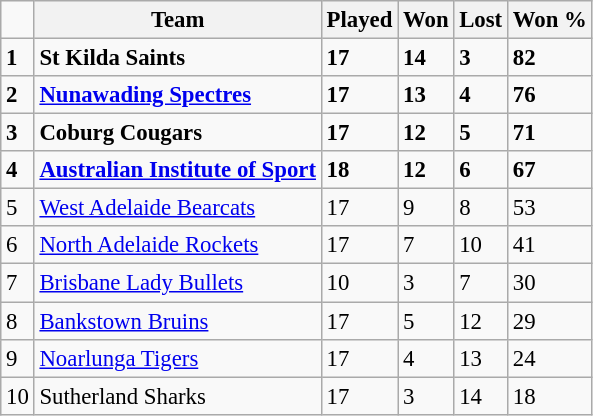<table class="wikitable" style="font-size:95%;">
<tr>
<td></td>
<th align=center><strong>Team</strong></th>
<th align=center><strong>Played</strong></th>
<th align=center><strong>Won</strong></th>
<th align=center><strong>Lost</strong></th>
<th align=center><strong>Won %</strong></th>
</tr>
<tr>
<td><strong>1</strong></td>
<td><strong>St Kilda Saints</strong></td>
<td><strong>17</strong></td>
<td><strong>14</strong></td>
<td><strong>3</strong></td>
<td><strong>82</strong></td>
</tr>
<tr>
<td><strong>2</strong></td>
<td><strong><a href='#'>Nunawading Spectres</a></strong></td>
<td><strong>17</strong></td>
<td><strong>13</strong></td>
<td><strong>4</strong></td>
<td><strong>76</strong></td>
</tr>
<tr>
<td><strong>3</strong></td>
<td><strong>Coburg Cougars</strong></td>
<td><strong>17</strong></td>
<td><strong>12</strong></td>
<td><strong>5</strong></td>
<td><strong>71</strong></td>
</tr>
<tr>
<td><strong>4</strong></td>
<td><strong><a href='#'>Australian Institute of Sport</a></strong></td>
<td><strong>18</strong></td>
<td><strong>12</strong></td>
<td><strong>6</strong></td>
<td><strong>67</strong></td>
</tr>
<tr>
<td>5</td>
<td><a href='#'>West Adelaide Bearcats</a></td>
<td>17</td>
<td>9</td>
<td>8</td>
<td>53</td>
</tr>
<tr>
<td>6</td>
<td><a href='#'>North Adelaide Rockets</a></td>
<td>17</td>
<td>7</td>
<td>10</td>
<td>41</td>
</tr>
<tr>
<td>7</td>
<td><a href='#'>Brisbane Lady Bullets</a></td>
<td>10</td>
<td>3</td>
<td>7</td>
<td>30</td>
</tr>
<tr>
<td>8</td>
<td><a href='#'>Bankstown Bruins</a></td>
<td>17</td>
<td>5</td>
<td>12</td>
<td>29</td>
</tr>
<tr>
<td>9</td>
<td><a href='#'>Noarlunga Tigers</a></td>
<td>17</td>
<td>4</td>
<td>13</td>
<td>24</td>
</tr>
<tr>
<td>10</td>
<td>Sutherland Sharks</td>
<td>17</td>
<td>3</td>
<td>14</td>
<td>18</td>
</tr>
</table>
